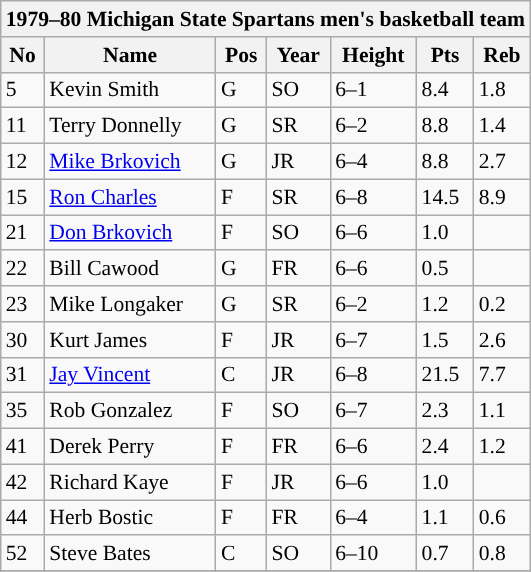<table class="wikitable sortable" style="font-size: 90%" |->
<tr>
<th colspan=9 style=>1979–80 Michigan State Spartans men's basketball team</th>
</tr>
<tr>
<th style="background:#">No</th>
<th style="background:#">Name</th>
<th style="background:#">Pos</th>
<th style="background:#">Year</th>
<th style="background:#">Height</th>
<th style="background:#">Pts</th>
<th style="background:#">Reb</th>
</tr>
<tr>
<td>5</td>
<td>Kevin Smith</td>
<td>G</td>
<td>SO</td>
<td>6–1</td>
<td>8.4</td>
<td>1.8</td>
</tr>
<tr>
<td>11</td>
<td>Terry Donnelly</td>
<td>G</td>
<td>SR</td>
<td>6–2</td>
<td>8.8</td>
<td>1.4</td>
</tr>
<tr>
<td>12</td>
<td><a href='#'>Mike Brkovich</a></td>
<td>G</td>
<td>JR</td>
<td>6–4</td>
<td>8.8</td>
<td>2.7</td>
</tr>
<tr>
<td>15</td>
<td><a href='#'>Ron Charles</a></td>
<td>F</td>
<td>SR</td>
<td>6–8</td>
<td>14.5</td>
<td>8.9</td>
</tr>
<tr>
<td>21</td>
<td><a href='#'>Don Brkovich</a></td>
<td>F</td>
<td>SO</td>
<td>6–6</td>
<td>1.0</td>
<td></td>
</tr>
<tr>
<td>22</td>
<td>Bill Cawood</td>
<td>G</td>
<td>FR</td>
<td>6–6</td>
<td>0.5</td>
<td></td>
</tr>
<tr>
<td>23</td>
<td>Mike Longaker</td>
<td>G</td>
<td>SR</td>
<td>6–2</td>
<td>1.2</td>
<td>0.2</td>
</tr>
<tr>
<td>30</td>
<td>Kurt James</td>
<td>F</td>
<td>JR</td>
<td>6–7</td>
<td>1.5</td>
<td>2.6</td>
</tr>
<tr>
<td>31</td>
<td><a href='#'>Jay Vincent</a></td>
<td>C</td>
<td>JR</td>
<td>6–8</td>
<td>21.5</td>
<td>7.7</td>
</tr>
<tr>
<td>35</td>
<td>Rob Gonzalez</td>
<td>F</td>
<td>SO</td>
<td>6–7</td>
<td>2.3</td>
<td>1.1</td>
</tr>
<tr>
<td>41</td>
<td>Derek Perry</td>
<td>F</td>
<td>FR</td>
<td>6–6</td>
<td>2.4</td>
<td>1.2</td>
</tr>
<tr>
<td>42</td>
<td>Richard Kaye</td>
<td>F</td>
<td>JR</td>
<td>6–6</td>
<td>1.0</td>
<td></td>
</tr>
<tr>
<td>44</td>
<td>Herb Bostic</td>
<td>F</td>
<td>FR</td>
<td>6–4</td>
<td>1.1</td>
<td>0.6</td>
</tr>
<tr>
<td>52</td>
<td>Steve Bates</td>
<td>C</td>
<td>SO</td>
<td>6–10</td>
<td>0.7</td>
<td>0.8</td>
</tr>
<tr>
</tr>
</table>
